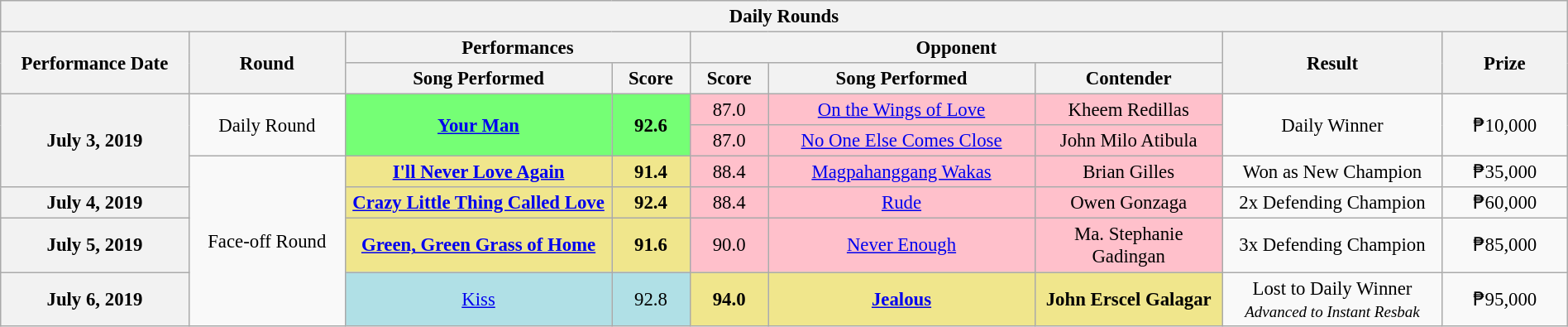<table class="wikitable mw-collapsible mw-collapsed" style="width:100%; font-size:95%;text-align:center;">
<tr>
<th colspan="9">Daily Rounds</th>
</tr>
<tr>
<th rowspan="2" width="12%">Performance Date</th>
<th rowspan="2" width="10%">Round</th>
<th colspan="2">Performances</th>
<th colspan="3">Opponent</th>
<th rowspan="2" width="14%">Result</th>
<th rowspan="2" width="8%">Prize</th>
</tr>
<tr>
<th width="17%">Song Performed</th>
<th width="5%">Score</th>
<th width="5%">Score</th>
<th width="17%">Song Performed</th>
<th width="12%">Contender</th>
</tr>
<tr>
<th rowspan="3">July 3, 2019</th>
<td rowspan="2">Daily Round</td>
<td rowspan="2" style="background-color:#75ff75"><strong><a href='#'>Your Man</a></strong></td>
<td rowspan="2" style="background-color:#75ff75"><strong>92.6</strong></td>
<td style="background-color:pink">87.0</td>
<td style="background-color:pink"><a href='#'>On the Wings of Love</a></td>
<td style="background-color:pink">Kheem Redillas</td>
<td rowspan="2">Daily Winner</td>
<td rowspan="2">₱10,000</td>
</tr>
<tr>
<td style="background-color:pink">87.0</td>
<td style="background-color:pink"><a href='#'>No One Else Comes Close</a></td>
<td style="background-color:pink">John Milo Atibula</td>
</tr>
<tr>
<td rowspan="4">Face-off Round</td>
<td style="background-color:Khaki"><strong><a href='#'>I'll Never Love Again</a></strong></td>
<td style="background-color:Khaki"><strong>91.4</strong></td>
<td style="background-color:pink">88.4</td>
<td style="background-color:pink"><a href='#'>Magpahanggang Wakas</a></td>
<td style="background-color:pink">Brian Gilles</td>
<td>Won as New Champion</td>
<td>₱35,000</td>
</tr>
<tr>
<th>July 4, 2019</th>
<td style="background-color:Khaki"><strong><a href='#'>Crazy Little Thing Called Love</a></strong></td>
<td style="background-color:Khaki"><strong>92.4</strong></td>
<td style="background-color:pink">88.4</td>
<td style="background-color:pink"><a href='#'>Rude</a></td>
<td style="background-color:pink">Owen Gonzaga</td>
<td>2x Defending Champion</td>
<td>₱60,000</td>
</tr>
<tr>
<th>July 5, 2019</th>
<td style="background-color:Khaki"><strong><a href='#'>Green, Green Grass of Home</a></strong></td>
<td style="background-color:Khaki"><strong>91.6</strong></td>
<td style="background-color:pink">90.0</td>
<td style="background-color:pink"><a href='#'>Never Enough</a></td>
<td style="background-color:pink">Ma. Stephanie Gadingan</td>
<td>3x Defending Champion</td>
<td>₱85,000</td>
</tr>
<tr>
<th>July 6, 2019</th>
<td style="background-color:#B0E0E6"><a href='#'>Kiss</a></td>
<td style="background-color:#B0E0E6">92.8</td>
<td style="background-color:Khaki"><strong>94.0</strong></td>
<td style="background-color:Khaki"><strong><a href='#'>Jealous</a></strong></td>
<td style="background-color:Khaki"><strong>John Erscel Galagar</strong></td>
<td>Lost to Daily Winner<br><small><em>Advanced to Instant Resbak</em></small></td>
<td>₱95,000</td>
</tr>
</table>
